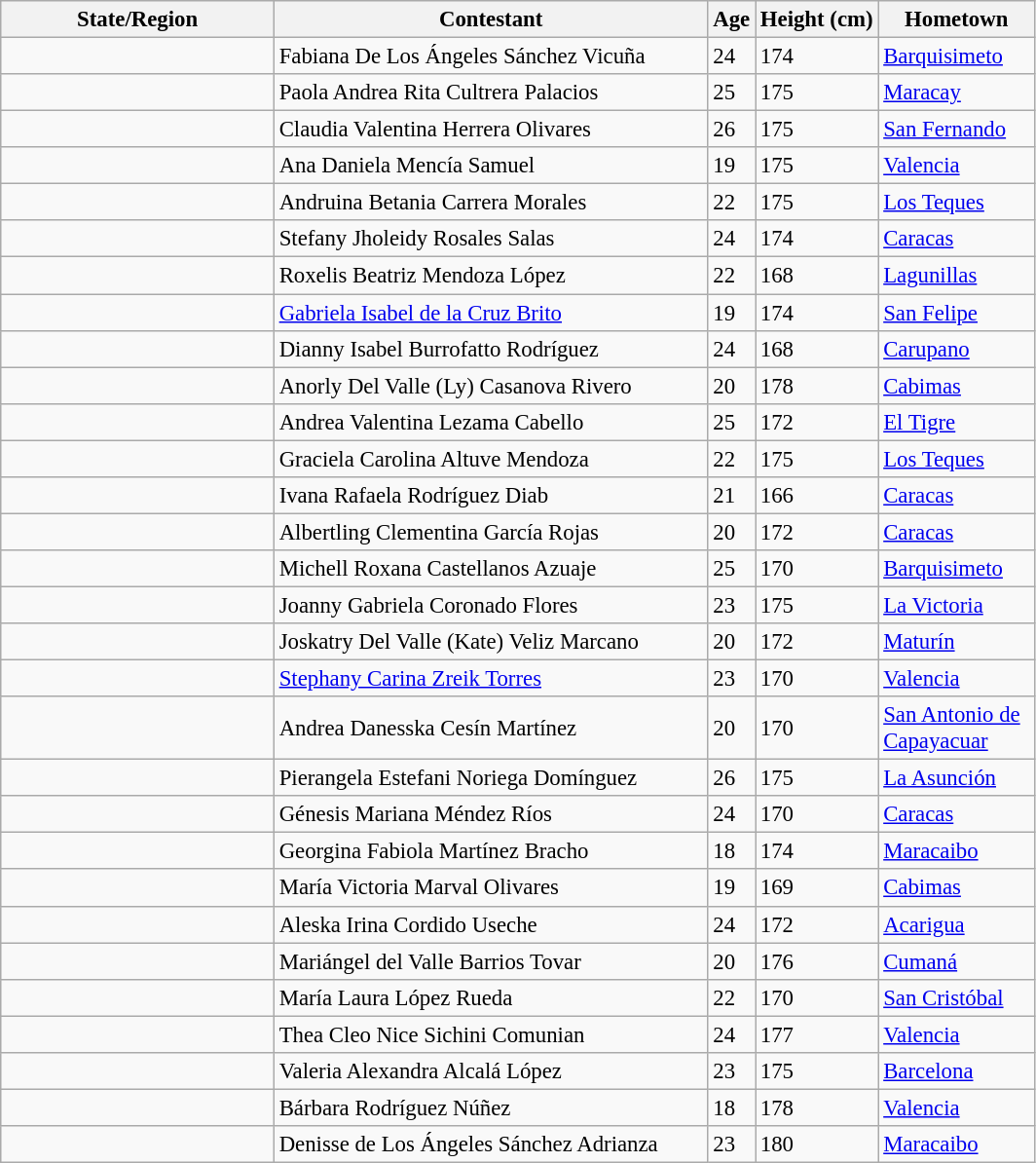<table class="wikitable sortable" style="font-size:95%;">
<tr>
<th width="180">State/Region</th>
<th width="290">Contestant</th>
<th width="20">Age</th>
<th>Height (cm)</th>
<th width="100">Hometown</th>
</tr>
<tr>
<td></td>
<td>Fabiana De Los Ángeles Sánchez Vicuña</td>
<td>24</td>
<td>174</td>
<td><a href='#'>Barquisimeto</a></td>
</tr>
<tr>
<td></td>
<td>Paola Andrea Rita Cultrera Palacios</td>
<td>25</td>
<td>175</td>
<td><a href='#'>Maracay</a></td>
</tr>
<tr>
<td></td>
<td>Claudia Valentina Herrera Olivares</td>
<td>26</td>
<td>175</td>
<td><a href='#'>San Fernando</a></td>
</tr>
<tr>
<td></td>
<td>Ana Daniela Mencía Samuel</td>
<td>19</td>
<td>175</td>
<td><a href='#'>Valencia</a></td>
</tr>
<tr>
<td></td>
<td>Andruina Betania Carrera Morales</td>
<td>22</td>
<td>175</td>
<td><a href='#'>Los Teques</a></td>
</tr>
<tr>
<td></td>
<td>Stefany Jholeidy Rosales Salas</td>
<td>24</td>
<td>174</td>
<td><a href='#'>Caracas</a></td>
</tr>
<tr>
<td></td>
<td>Roxelis Beatriz Mendoza López</td>
<td>22</td>
<td>168</td>
<td><a href='#'>Lagunillas</a></td>
</tr>
<tr>
<td></td>
<td><a href='#'>Gabriela Isabel de la Cruz Brito</a></td>
<td>19</td>
<td>174</td>
<td><a href='#'>San Felipe</a></td>
</tr>
<tr>
<td></td>
<td>Dianny Isabel Burrofatto Rodríguez</td>
<td>24</td>
<td>168</td>
<td><a href='#'>Carupano</a></td>
</tr>
<tr>
<td></td>
<td>Anorly Del Valle (Ly) Casanova Rivero</td>
<td>20</td>
<td>178</td>
<td><a href='#'>Cabimas</a></td>
</tr>
<tr>
<td></td>
<td>Andrea Valentina Lezama Cabello</td>
<td>25</td>
<td>172</td>
<td><a href='#'>El Tigre</a></td>
</tr>
<tr>
<td></td>
<td>Graciela Carolina Altuve Mendoza</td>
<td>22</td>
<td>175</td>
<td><a href='#'>Los Teques</a></td>
</tr>
<tr>
<td></td>
<td>Ivana Rafaela Rodríguez Diab</td>
<td>21</td>
<td>166</td>
<td><a href='#'>Caracas</a></td>
</tr>
<tr>
<td></td>
<td>Albertling Clementina García Rojas</td>
<td>20</td>
<td>172</td>
<td><a href='#'>Caracas</a></td>
</tr>
<tr>
<td></td>
<td>Michell Roxana Castellanos Azuaje</td>
<td>25</td>
<td>170</td>
<td><a href='#'>Barquisimeto</a></td>
</tr>
<tr>
<td></td>
<td>Joanny Gabriela Coronado Flores</td>
<td>23</td>
<td>175</td>
<td><a href='#'>La Victoria</a></td>
</tr>
<tr>
<td></td>
<td>Joskatry Del Valle (Kate) Veliz Marcano</td>
<td>20</td>
<td>172</td>
<td><a href='#'>Maturín</a></td>
</tr>
<tr>
<td></td>
<td><a href='#'>Stephany Carina Zreik Torres</a></td>
<td>23</td>
<td>170</td>
<td><a href='#'>Valencia</a></td>
</tr>
<tr>
<td></td>
<td>Andrea Danesska Cesín Martínez</td>
<td>20</td>
<td>170</td>
<td><a href='#'>San Antonio de Capayacuar</a></td>
</tr>
<tr>
<td></td>
<td>Pierangela Estefani Noriega Domínguez</td>
<td>26</td>
<td>175</td>
<td><a href='#'>La Asunción</a></td>
</tr>
<tr>
<td></td>
<td>Génesis Mariana Méndez Ríos</td>
<td>24</td>
<td>170</td>
<td><a href='#'>Caracas</a></td>
</tr>
<tr>
<td></td>
<td>Georgina Fabiola Martínez Bracho</td>
<td>18</td>
<td>174</td>
<td><a href='#'>Maracaibo</a></td>
</tr>
<tr>
<td></td>
<td>María Victoria Marval Olivares</td>
<td>19</td>
<td>169</td>
<td><a href='#'>Cabimas</a></td>
</tr>
<tr>
<td></td>
<td>Aleska Irina Cordido Useche</td>
<td>24</td>
<td>172</td>
<td><a href='#'>Acarigua</a></td>
</tr>
<tr>
<td></td>
<td>Mariángel del Valle Barrios Tovar</td>
<td>20</td>
<td>176</td>
<td><a href='#'>Cumaná</a></td>
</tr>
<tr>
<td></td>
<td>María Laura López Rueda</td>
<td>22</td>
<td>170</td>
<td><a href='#'>San Cristóbal</a></td>
</tr>
<tr>
<td></td>
<td>Thea Cleo Nice Sichini Comunian</td>
<td>24</td>
<td>177</td>
<td><a href='#'>Valencia</a></td>
</tr>
<tr>
<td></td>
<td>Valeria Alexandra Alcalá López</td>
<td>23</td>
<td>175</td>
<td><a href='#'>Barcelona</a></td>
</tr>
<tr>
<td></td>
<td>Bárbara Rodríguez Núñez</td>
<td>18</td>
<td>178</td>
<td><a href='#'>Valencia</a></td>
</tr>
<tr>
<td></td>
<td>Denisse de Los Ángeles Sánchez Adrianza</td>
<td>23</td>
<td>180</td>
<td><a href='#'>Maracaibo</a></td>
</tr>
</table>
